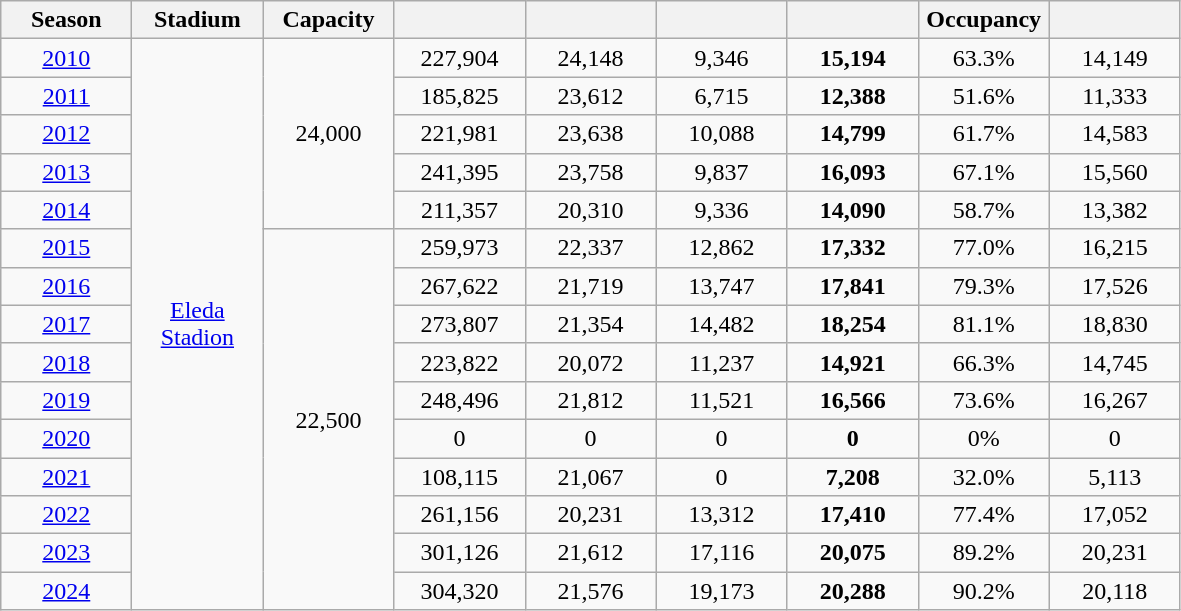<table class="wikitable sortable" style="text-align: center">
<tr>
<th width="80">Season</th>
<th width="80">Stadium</th>
<th width="80">Capacity</th>
<th width="80"></th>
<th width="80"></th>
<th width="80"></th>
<th width="80"></th>
<th width="80">Occupancy</th>
<th width="80"></th>
</tr>
<tr>
<td><a href='#'>2010</a></td>
<td rowspan="15"><a href='#'>Eleda Stadion</a></td>
<td rowspan="5">24,000</td>
<td>227,904</td>
<td>24,148</td>
<td>9,346</td>
<td><strong>15,194 </strong></td>
<td>63.3%</td>
<td>14,149</td>
</tr>
<tr>
<td><a href='#'>2011</a></td>
<td>185,825</td>
<td>23,612</td>
<td>6,715</td>
<td><strong>12,388 </strong></td>
<td>51.6%</td>
<td>11,333</td>
</tr>
<tr>
<td><a href='#'>2012</a></td>
<td>221,981</td>
<td>23,638</td>
<td>10,088</td>
<td><strong>14,799 </strong></td>
<td>61.7%</td>
<td>14,583</td>
</tr>
<tr>
<td><a href='#'>2013</a></td>
<td>241,395</td>
<td>23,758</td>
<td>9,837</td>
<td><strong>16,093 </strong></td>
<td>67.1%</td>
<td>15,560</td>
</tr>
<tr>
<td><a href='#'>2014</a></td>
<td>211,357</td>
<td>20,310</td>
<td>9,336</td>
<td><strong>14,090 </strong></td>
<td>58.7%</td>
<td>13,382</td>
</tr>
<tr>
<td><a href='#'>2015</a></td>
<td rowspan="10">22,500</td>
<td>259,973</td>
<td>22,337</td>
<td>12,862</td>
<td><strong>17,332 </strong></td>
<td>77.0%</td>
<td>16,215</td>
</tr>
<tr>
<td><a href='#'>2016</a></td>
<td>267,622</td>
<td>21,719</td>
<td>13,747</td>
<td><strong>17,841 </strong></td>
<td>79.3%</td>
<td>17,526</td>
</tr>
<tr>
<td><a href='#'>2017</a></td>
<td>273,807</td>
<td>21,354</td>
<td>14,482</td>
<td><strong>18,254 </strong></td>
<td>81.1%</td>
<td>18,830</td>
</tr>
<tr>
<td><a href='#'>2018</a></td>
<td>223,822</td>
<td>20,072</td>
<td>11,237</td>
<td><strong>14,921 </strong></td>
<td>66.3%</td>
<td>14,745</td>
</tr>
<tr>
<td><a href='#'>2019</a></td>
<td>248,496</td>
<td>21,812</td>
<td>11,521</td>
<td><strong>16,566 </strong></td>
<td>73.6%</td>
<td>16,267</td>
</tr>
<tr>
<td><a href='#'>2020</a></td>
<td>0</td>
<td>0</td>
<td>0</td>
<td><strong> 0 </strong></td>
<td>0%</td>
<td>0</td>
</tr>
<tr>
<td><a href='#'>2021</a></td>
<td>108,115</td>
<td>21,067</td>
<td>0</td>
<td><strong> 7,208 </strong></td>
<td>32.0%</td>
<td>5,113</td>
</tr>
<tr>
<td><a href='#'>2022</a></td>
<td>261,156</td>
<td>20,231</td>
<td>13,312</td>
<td><strong> 17,410 </strong></td>
<td>77.4%</td>
<td>17,052</td>
</tr>
<tr>
<td><a href='#'>2023</a></td>
<td>301,126</td>
<td>21,612</td>
<td>17,116</td>
<td><strong> 20,075 </strong></td>
<td>89.2%</td>
<td>20,231</td>
</tr>
<tr>
<td><a href='#'>2024</a></td>
<td>304,320</td>
<td>21,576</td>
<td>19,173</td>
<td><strong> 20,288 </strong></td>
<td>90.2%</td>
<td>20,118</td>
</tr>
</table>
